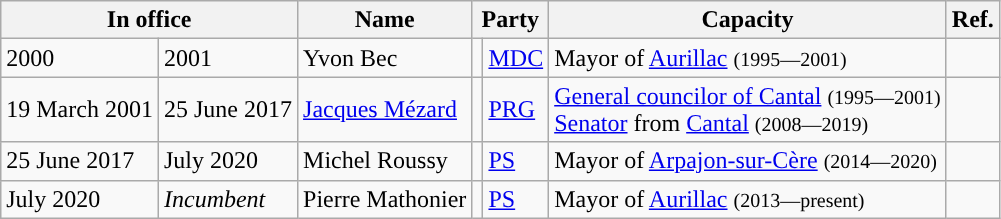<table class="wikitable">
<tr>
<th colspan="2">In office</th>
<th>Name</th>
<th colspan="2">Party</th>
<th>Capacity</th>
<th>Ref.</th>
</tr>
<tr>
<td>2000</td>
<td>2001</td>
<td>Yvon Bec</td>
<td style="background:"></td>
<td><a href='#'>MDC</a></td>
<td>Mayor of <a href='#'>Aurillac</a> <small>(1995—2001)</small></td>
<td></td>
</tr>
<tr>
<td>19 March 2001</td>
<td>25 June 2017</td>
<td><a href='#'>Jacques Mézard</a></td>
<td style="background:"></td>
<td><a href='#'>PRG</a></td>
<td><a href='#'>General councilor of Cantal</a> <small>(1995—2001)</small><br><a href='#'>Senator</a> from <a href='#'>Cantal</a> <small>(2008—2019)</small></td>
<td></td>
</tr>
<tr>
<td>25 June 2017</td>
<td>July 2020</td>
<td>Michel Roussy</td>
<td style="background:"></td>
<td><a href='#'>PS</a></td>
<td>Mayor of <a href='#'>Arpajon-sur-Cère</a> <small>(2014—2020)</small></td>
<td></td>
</tr>
<tr>
<td>July 2020</td>
<td><em>Incumbent</em></td>
<td>Pierre Mathonier</td>
<td style="background:"></td>
<td><a href='#'>PS</a></td>
<td>Mayor of <a href='#'>Aurillac</a> <small>(2013—present)</small></td>
<td></td>
</tr>
</table>
